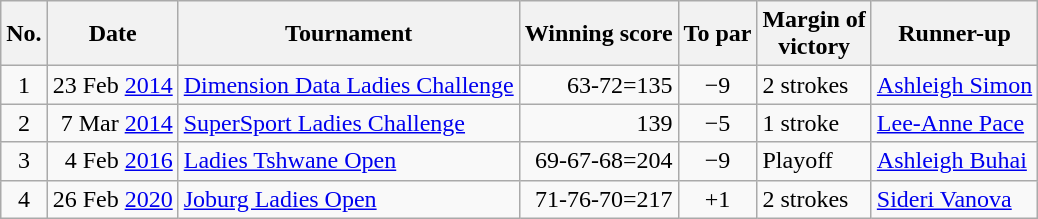<table class="wikitable" style="font-size:100%;">
<tr>
<th>No.</th>
<th>Date</th>
<th>Tournament</th>
<th>Winning score</th>
<th>To par</th>
<th>Margin of<br>victory</th>
<th>Runner-up</th>
</tr>
<tr>
<td align=center>1</td>
<td align=right>23 Feb <a href='#'>2014</a></td>
<td><a href='#'>Dimension Data Ladies Challenge</a></td>
<td align=right>63-72=135</td>
<td align=center>−9</td>
<td>2 strokes</td>
<td> <a href='#'>Ashleigh Simon</a></td>
</tr>
<tr>
<td align=center>2</td>
<td align=right>7 Mar <a href='#'>2014</a></td>
<td><a href='#'>SuperSport Ladies Challenge</a></td>
<td align=right>139</td>
<td align=center>−5</td>
<td>1 stroke</td>
<td> <a href='#'>Lee-Anne Pace</a></td>
</tr>
<tr>
<td align=center>3</td>
<td align=right>4 Feb <a href='#'>2016</a></td>
<td><a href='#'>Ladies Tshwane Open</a></td>
<td align=right>69-67-68=204</td>
<td align=center>−9</td>
<td>Playoff</td>
<td> <a href='#'>Ashleigh Buhai</a></td>
</tr>
<tr>
<td align=center>4</td>
<td align=right>26 Feb <a href='#'>2020</a></td>
<td><a href='#'>Joburg Ladies Open</a></td>
<td align=right>71-76-70=217</td>
<td align=center>+1</td>
<td>2 strokes</td>
<td> <a href='#'>Sideri Vanova</a></td>
</tr>
</table>
